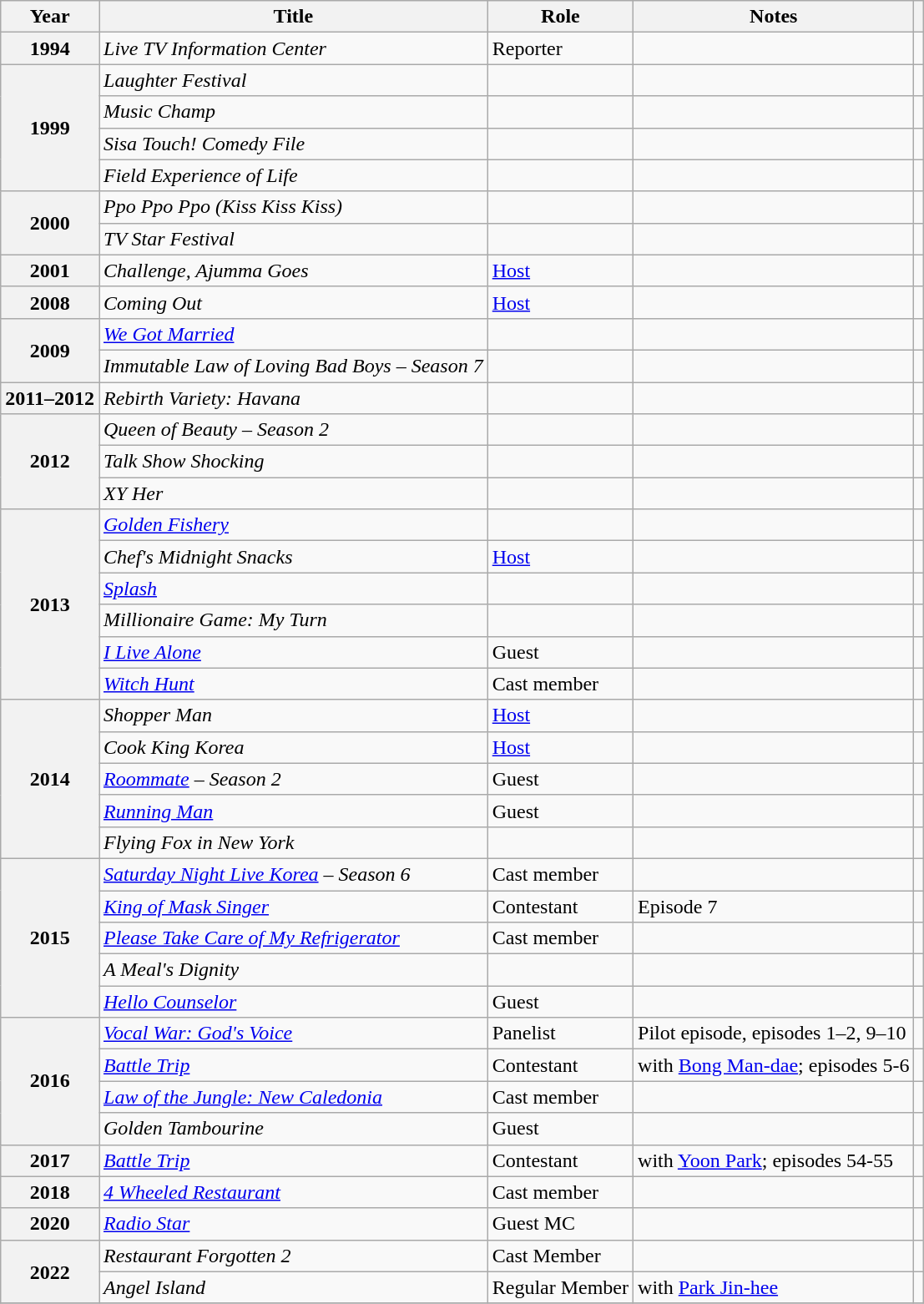<table class="wikitable plainrowheaders sortable">
<tr>
<th scope="col">Year</th>
<th scope="col">Title</th>
<th scope="col">Role</th>
<th scope="col" class="unsortable">Notes</th>
<th scope="col" class="unsortable"></th>
</tr>
<tr>
<th scope="row">1994</th>
<td><em>Live TV Information Center</em></td>
<td>Reporter</td>
<td></td>
<td></td>
</tr>
<tr>
<th scope="row" rowspan=4>1999</th>
<td><em>Laughter Festival</em></td>
<td></td>
<td></td>
<td></td>
</tr>
<tr>
<td><em>Music Champ</em></td>
<td></td>
<td></td>
<td></td>
</tr>
<tr>
<td><em>Sisa Touch! Comedy File</em></td>
<td></td>
<td></td>
<td></td>
</tr>
<tr>
<td><em>Field Experience of Life</em></td>
<td></td>
<td></td>
<td></td>
</tr>
<tr>
<th scope="row" rowspan=2>2000</th>
<td><em>Ppo Ppo Ppo (Kiss Kiss Kiss)</em></td>
<td></td>
<td></td>
<td></td>
</tr>
<tr>
<td><em>TV Star Festival</em></td>
<td></td>
<td></td>
<td></td>
</tr>
<tr>
<th scope="row">2001</th>
<td><em>Challenge, Ajumma Goes</em></td>
<td><a href='#'>Host</a></td>
<td></td>
<td></td>
</tr>
<tr>
<th scope="row">2008</th>
<td><em>Coming Out</em></td>
<td><a href='#'>Host</a></td>
<td></td>
<td></td>
</tr>
<tr>
<th scope="row" rowspan=2>2009</th>
<td><em><a href='#'>We Got Married</a></em></td>
<td></td>
<td></td>
<td></td>
</tr>
<tr>
<td><em>Immutable Law of Loving Bad Boys – Season 7</em></td>
<td></td>
<td></td>
<td></td>
</tr>
<tr>
<th scope="row">2011–2012</th>
<td><em>Rebirth Variety: Havana</em></td>
<td></td>
<td></td>
<td></td>
</tr>
<tr>
<th scope="row" rowspan=3>2012</th>
<td><em>Queen of Beauty – Season 2</em></td>
<td></td>
<td></td>
<td></td>
</tr>
<tr>
<td><em>Talk Show Shocking</em></td>
<td></td>
<td></td>
<td></td>
</tr>
<tr>
<td><em>XY Her</em></td>
<td></td>
<td></td>
<td></td>
</tr>
<tr>
<th scope="row" rowspan=6>2013</th>
<td><em><a href='#'>Golden Fishery</a></em></td>
<td></td>
<td></td>
<td></td>
</tr>
<tr>
<td><em>Chef's Midnight Snacks</em></td>
<td><a href='#'>Host</a></td>
<td></td>
<td></td>
</tr>
<tr>
<td><em><a href='#'>Splash</a></em></td>
<td></td>
<td></td>
<td></td>
</tr>
<tr>
<td><em>Millionaire Game: My Turn</em></td>
<td></td>
<td></td>
<td></td>
</tr>
<tr>
<td><em><a href='#'>I Live Alone</a></em></td>
<td>Guest</td>
<td></td>
<td></td>
</tr>
<tr>
<td><em><a href='#'>Witch Hunt</a></em></td>
<td>Cast member</td>
<td></td>
<td style="text-align:center"></td>
</tr>
<tr>
<th scope="row" rowspan=5>2014</th>
<td><em>Shopper Man</em></td>
<td><a href='#'>Host</a></td>
<td></td>
<td></td>
</tr>
<tr>
<td><em>Cook King Korea</em></td>
<td><a href='#'>Host</a></td>
<td></td>
<td></td>
</tr>
<tr>
<td><em><a href='#'>Roommate</a> – Season 2</em></td>
<td>Guest</td>
<td></td>
<td></td>
</tr>
<tr>
<td><em><a href='#'>Running Man</a></em></td>
<td>Guest</td>
<td></td>
<td></td>
</tr>
<tr>
<td><em>Flying Fox in New York</em></td>
<td></td>
<td></td>
<td></td>
</tr>
<tr>
<th scope="row" rowspan=5>2015</th>
<td><em><a href='#'>Saturday Night Live Korea</a> – Season 6</em></td>
<td>Cast member</td>
<td></td>
<td></td>
</tr>
<tr>
<td><em><a href='#'>King of Mask Singer</a></em></td>
<td>Contestant</td>
<td>Episode 7</td>
<td style="text-align:center"></td>
</tr>
<tr>
<td><em><a href='#'>Please Take Care of My Refrigerator</a></em></td>
<td>Cast member</td>
<td></td>
<td style="text-align:center"></td>
</tr>
<tr>
<td><em>A Meal's Dignity</em></td>
<td></td>
<td></td>
<td></td>
</tr>
<tr>
<td><em><a href='#'>Hello Counselor</a></em></td>
<td>Guest</td>
<td></td>
<td></td>
</tr>
<tr>
<th scope="row" rowspan=4>2016</th>
<td><em><a href='#'>Vocal War: God's Voice</a></em></td>
<td>Panelist</td>
<td>Pilot episode, episodes 1–2, 9–10</td>
<td></td>
</tr>
<tr>
<td><em><a href='#'>Battle Trip</a> </em></td>
<td>Contestant</td>
<td>with <a href='#'>Bong Man-dae</a>; episodes 5-6</td>
<td></td>
</tr>
<tr>
<td><em><a href='#'>Law of the Jungle: New Caledonia</a></em></td>
<td>Cast member</td>
<td></td>
<td></td>
</tr>
<tr>
<td><em>Golden Tambourine</em></td>
<td>Guest</td>
<td></td>
<td></td>
</tr>
<tr>
<th scope="row">2017</th>
<td><em><a href='#'>Battle Trip</a> </em></td>
<td>Contestant</td>
<td>with <a href='#'>Yoon Park</a>; episodes 54-55</td>
<td></td>
</tr>
<tr>
<th scope="row">2018</th>
<td><em><a href='#'>4 Wheeled Restaurant</a></em></td>
<td>Cast member</td>
<td></td>
<td></td>
</tr>
<tr>
<th scope="row">2020</th>
<td><em><a href='#'>Radio Star</a></em></td>
<td>Guest MC</td>
<td></td>
<td></td>
</tr>
<tr>
<th scope="row" rowspan=2>2022</th>
<td><em>Restaurant Forgotten 2</em></td>
<td>Cast Member</td>
<td></td>
<td style="text-align:center"></td>
</tr>
<tr>
<td><em>Angel Island</em></td>
<td>Regular Member</td>
<td>with <a href='#'>Park Jin-hee</a></td>
<td style="text-align:center"></td>
</tr>
<tr>
</tr>
</table>
